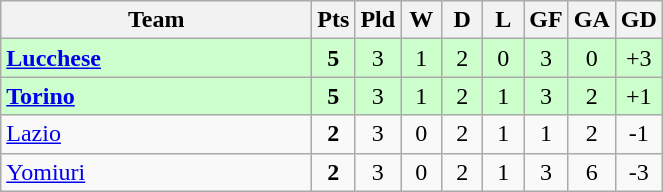<table class="wikitable" style="text-align:center;">
<tr>
<th width=200>Team</th>
<th width=20>Pts</th>
<th width=20>Pld</th>
<th width=20>W</th>
<th width=20>D</th>
<th width=20>L</th>
<th width=20>GF</th>
<th width=20>GA</th>
<th width=20>GD</th>
</tr>
<tr style="background:#ccffcc">
<td style="text-align:left"><strong> <a href='#'>Lucchese</a></strong></td>
<td><strong>5</strong></td>
<td>3</td>
<td>1</td>
<td>2</td>
<td>0</td>
<td>3</td>
<td>0</td>
<td>+3</td>
</tr>
<tr style="background:#ccffcc">
<td style="text-align:left"><strong> <a href='#'>Torino</a></strong></td>
<td><strong>5</strong></td>
<td>3</td>
<td>1</td>
<td>2</td>
<td>1</td>
<td>3</td>
<td>2</td>
<td>+1</td>
</tr>
<tr>
<td style="text-align:left"> <a href='#'>Lazio</a></td>
<td><strong>2</strong></td>
<td>3</td>
<td>0</td>
<td>2</td>
<td>1</td>
<td>1</td>
<td>2</td>
<td>-1</td>
</tr>
<tr>
<td style="text-align:left"> <a href='#'>Yomiuri</a></td>
<td><strong>2</strong></td>
<td>3</td>
<td>0</td>
<td>2</td>
<td>1</td>
<td>3</td>
<td>6</td>
<td>-3</td>
</tr>
</table>
